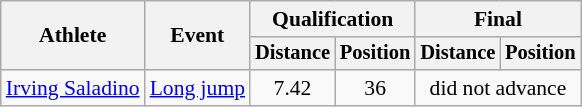<table class=wikitable style="font-size:90%">
<tr>
<th rowspan="2">Athlete</th>
<th rowspan="2">Event</th>
<th colspan="2">Qualification</th>
<th colspan="2">Final</th>
</tr>
<tr style="font-size:95%">
<th>Distance</th>
<th>Position</th>
<th>Distance</th>
<th>Position</th>
</tr>
<tr align=center>
<td align=left><a href='#'>Irving Saladino</a></td>
<td align=left><a href='#'>Long jump</a></td>
<td>7.42</td>
<td>36</td>
<td colspan=2>did not advance</td>
</tr>
</table>
